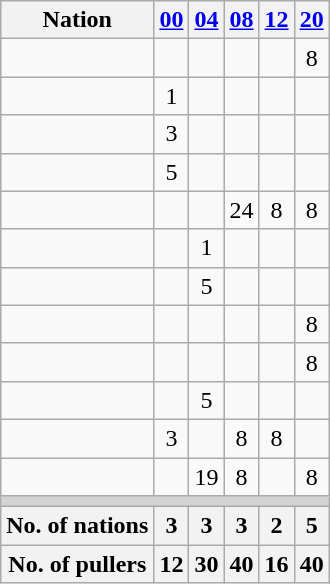<table ! class=wikitable style="text-align:center">
<tr>
<th>Nation</th>
<th><a href='#'>00</a></th>
<th><a href='#'>04</a></th>
<th><a href='#'>08</a></th>
<th><a href='#'>12</a></th>
<th><a href='#'>20</a></th>
</tr>
<tr>
<td align=left></td>
<td></td>
<td></td>
<td></td>
<td></td>
<td>8</td>
</tr>
<tr>
<td align=left></td>
<td>1</td>
<td></td>
<td></td>
<td></td>
<td></td>
</tr>
<tr>
<td align=left></td>
<td>3</td>
<td></td>
<td></td>
<td></td>
<td></td>
</tr>
<tr>
<td align=left></td>
<td>5</td>
<td></td>
<td></td>
<td></td>
<td></td>
</tr>
<tr>
<td align=left></td>
<td></td>
<td></td>
<td>24</td>
<td>8</td>
<td>8</td>
</tr>
<tr>
<td align=left></td>
<td></td>
<td>1</td>
<td></td>
<td></td>
<td></td>
</tr>
<tr>
<td align=left></td>
<td></td>
<td>5</td>
<td></td>
<td></td>
<td></td>
</tr>
<tr>
<td align=left></td>
<td></td>
<td></td>
<td></td>
<td></td>
<td>8</td>
</tr>
<tr>
<td align=left></td>
<td></td>
<td></td>
<td></td>
<td></td>
<td>8</td>
</tr>
<tr>
<td align=left></td>
<td></td>
<td>5</td>
<td></td>
<td></td>
<td></td>
</tr>
<tr>
<td align=left></td>
<td>3</td>
<td></td>
<td>8</td>
<td>8</td>
<td></td>
</tr>
<tr>
<td align=left></td>
<td></td>
<td>19</td>
<td>8</td>
<td></td>
<td>8</td>
</tr>
<tr>
<td colspan=7 bgcolor=lightgray></td>
</tr>
<tr>
<th>No. of nations</th>
<th>3</th>
<th>3</th>
<th>3</th>
<th>2</th>
<th>5</th>
</tr>
<tr>
<th>No. of pullers</th>
<th>12</th>
<th>30</th>
<th>40</th>
<th>16</th>
<th>40</th>
</tr>
</table>
